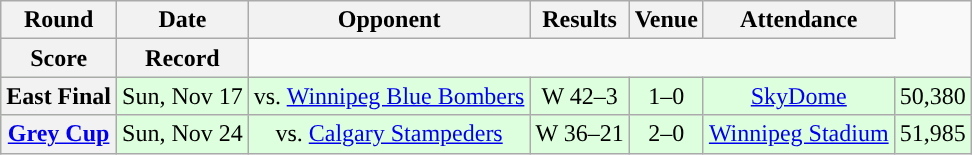<table class="wikitable" style="text-align:center">
<tr>
<th>Round</th>
<th>Date</th>
<th>Opponent</th>
<th>Results</th>
<th>Venue</th>
<th>Attendance</th>
</tr>
<tr>
<th>Score</th>
<th>Record</th>
</tr>
<tr style="background:#ddffdd">
<th>East Final</th>
<td>Sun, Nov 17</td>
<td>vs. <a href='#'>Winnipeg Blue Bombers</a></td>
<td>W 42–3</td>
<td>1–0</td>
<td><a href='#'>SkyDome</a></td>
<td>50,380</td>
</tr>
<tr style="background:#ddffdd">
<th><a href='#'>Grey Cup</a></th>
<td>Sun, Nov 24</td>
<td>vs. <a href='#'>Calgary Stampeders</a></td>
<td>W 36–21</td>
<td>2–0</td>
<td><a href='#'>Winnipeg Stadium</a></td>
<td>51,985</td>
</tr>
</table>
